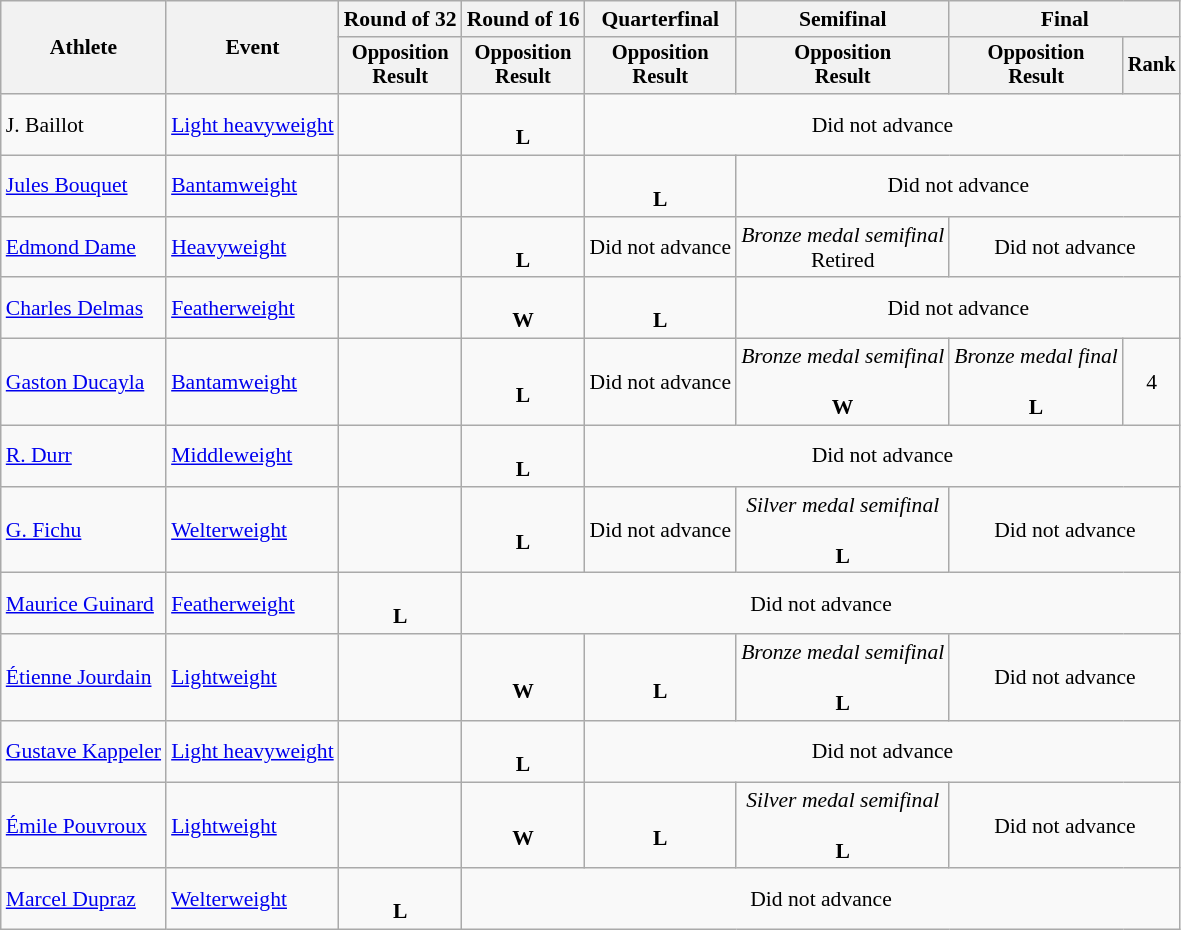<table class="wikitable" style="font-size:90%;">
<tr>
<th rowspan=2>Athlete</th>
<th rowspan=2>Event</th>
<th>Round of 32</th>
<th>Round of 16</th>
<th>Quarterfinal</th>
<th>Semifinal</th>
<th colspan=2>Final</th>
</tr>
<tr style="font-size: 95%">
<th>Opposition<br>Result</th>
<th>Opposition<br>Result</th>
<th>Opposition<br>Result</th>
<th>Opposition<br>Result</th>
<th>Opposition<br>Result</th>
<th>Rank</th>
</tr>
<tr align=center>
<td align=left>J. Baillot</td>
<td align=left><a href='#'>Light heavyweight</a></td>
<td></td>
<td> <br> <strong>L</strong></td>
<td colspan=4>Did not advance</td>
</tr>
<tr align=center>
<td align=left><a href='#'>Jules Bouquet</a></td>
<td align=left><a href='#'>Bantamweight</a></td>
<td></td>
<td></td>
<td> <br> <strong>L</strong></td>
<td colspan=3>Did not advance</td>
</tr>
<tr align=center>
<td align=left><a href='#'>Edmond Dame</a></td>
<td align=left><a href='#'>Heavyweight</a></td>
<td></td>
<td> <br> <strong>L</strong></td>
<td>Did not advance</td>
<td><em>Bronze medal semifinal</em> <br> Retired</td>
<td colspan=2>Did not advance</td>
</tr>
<tr align=center>
<td align=left><a href='#'>Charles Delmas</a></td>
<td align=left><a href='#'>Featherweight</a></td>
<td></td>
<td> <br> <strong>W</strong></td>
<td> <br> <strong>L</strong></td>
<td colspan=3>Did not advance</td>
</tr>
<tr align=center>
<td align=left><a href='#'>Gaston Ducayla</a></td>
<td align=left><a href='#'>Bantamweight</a></td>
<td></td>
<td> <br> <strong>L</strong></td>
<td>Did not advance</td>
<td><em>Bronze medal semifinal</em> <br>  <br> <strong>W</strong></td>
<td><em>Bronze medal final</em> <br>  <br> <strong>L</strong></td>
<td>4</td>
</tr>
<tr align=center>
<td align=left><a href='#'>R. Durr</a></td>
<td align=left><a href='#'>Middleweight</a></td>
<td></td>
<td> <br> <strong>L</strong></td>
<td colspan=4>Did not advance</td>
</tr>
<tr align=center>
<td align=left><a href='#'>G. Fichu</a></td>
<td align=left><a href='#'>Welterweight</a></td>
<td></td>
<td> <br> <strong>L</strong></td>
<td>Did not advance</td>
<td><em>Silver medal semifinal</em> <br>  <br> <strong>L</strong></td>
<td colspan=2>Did not advance</td>
</tr>
<tr align=center>
<td align=left><a href='#'>Maurice Guinard</a></td>
<td align=left><a href='#'>Featherweight</a></td>
<td> <br> <strong>L</strong></td>
<td colspan=5>Did not advance</td>
</tr>
<tr align=center>
<td align=left><a href='#'>Étienne Jourdain</a></td>
<td align=left><a href='#'>Lightweight</a></td>
<td></td>
<td> <br> <strong>W</strong></td>
<td> <br> <strong>L</strong></td>
<td><em>Bronze medal semifinal</em> <br>  <br> <strong>L</strong></td>
<td colspan=2>Did not advance</td>
</tr>
<tr align=center>
<td align=left><a href='#'>Gustave Kappeler</a></td>
<td align=left><a href='#'>Light heavyweight</a></td>
<td></td>
<td> <br> <strong>L</strong></td>
<td colspan=4>Did not advance</td>
</tr>
<tr align=center>
<td align=left><a href='#'>Émile Pouvroux</a></td>
<td align=left><a href='#'>Lightweight</a></td>
<td></td>
<td> <br> <strong>W</strong></td>
<td> <br> <strong>L</strong></td>
<td><em>Silver medal semifinal</em> <br>  <br> <strong>L</strong></td>
<td colspan=2>Did not advance</td>
</tr>
<tr align=center>
<td align=left><a href='#'>Marcel Dupraz</a></td>
<td align=left><a href='#'>Welterweight</a></td>
<td> <br> <strong>L</strong></td>
<td colspan=5>Did not advance</td>
</tr>
</table>
